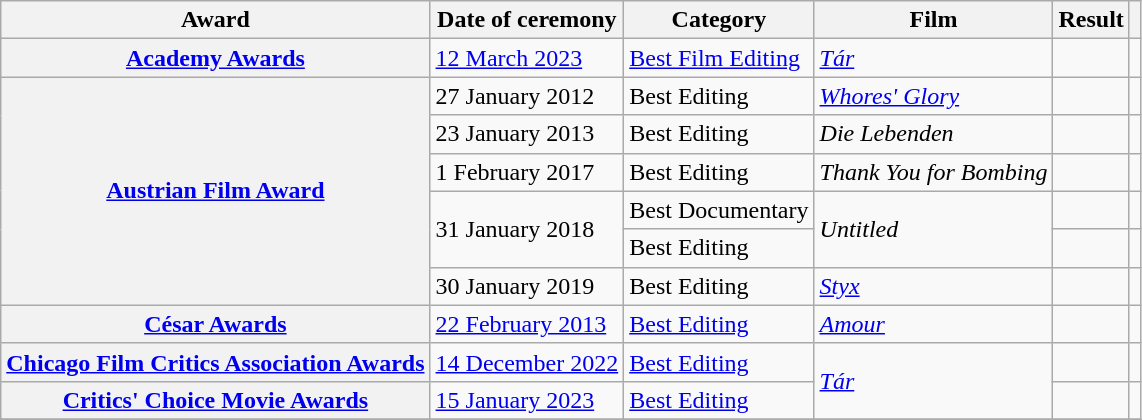<table class="wikitable sortable plainrowheaders">
<tr>
<th scope="col">Award</th>
<th scope="col">Date of ceremony</th>
<th scope="col">Category</th>
<th scope="col">Film</th>
<th scope="col">Result</th>
<th scope="col" class="unsortable"></th>
</tr>
<tr>
<th scope="row"><a href='#'>Academy Awards</a></th>
<td><a href='#'>12 March 2023</a></td>
<td><a href='#'>Best Film Editing</a></td>
<td><em><a href='#'>Tár</a></em></td>
<td></td>
<td align="center"></td>
</tr>
<tr>
<th rowspan="6" scope="row"><a href='#'>Austrian Film Award</a></th>
<td>27 January 2012</td>
<td>Best Editing</td>
<td><em><a href='#'>Whores' Glory</a></em></td>
<td></td>
<td align="center"></td>
</tr>
<tr>
<td>23 January 2013</td>
<td>Best Editing</td>
<td><em>Die Lebenden</em></td>
<td></td>
<td></td>
</tr>
<tr>
<td>1 February 2017</td>
<td>Best Editing</td>
<td><em>Thank You for Bombing</em></td>
<td></td>
<td></td>
</tr>
<tr>
<td rowspan="2">31 January 2018</td>
<td>Best Documentary</td>
<td rowspan="2"><em>Untitled</em></td>
<td></td>
<td></td>
</tr>
<tr>
<td>Best Editing</td>
<td></td>
<td></td>
</tr>
<tr>
<td>30 January 2019</td>
<td>Best Editing</td>
<td><em><a href='#'>Styx</a></em></td>
<td></td>
<td></td>
</tr>
<tr>
<th scope="row"><a href='#'>César Awards</a></th>
<td><a href='#'>22 February 2013</a></td>
<td><a href='#'>Best Editing</a></td>
<td><em><a href='#'>Amour</a></em></td>
<td></td>
<td align="center"></td>
</tr>
<tr>
<th scope="row"><a href='#'>Chicago Film Critics Association Awards</a></th>
<td><a href='#'>14 December 2022</a></td>
<td><a href='#'>Best Editing</a></td>
<td rowspan="2"><em><a href='#'>Tár</a></em></td>
<td></td>
<td align="center"></td>
</tr>
<tr>
<th scope="row"><a href='#'>Critics' Choice Movie Awards</a></th>
<td><a href='#'>15 January 2023</a></td>
<td><a href='#'>Best Editing</a></td>
<td></td>
<td align="center"></td>
</tr>
<tr>
</tr>
</table>
